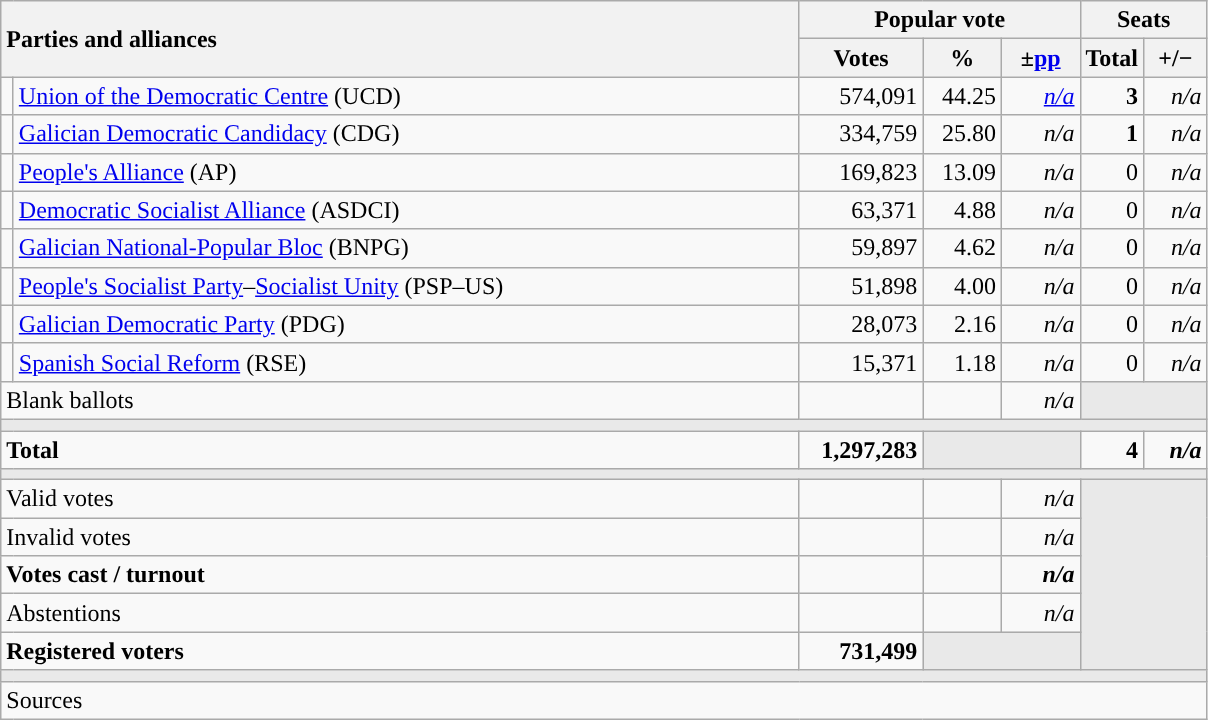<table class="wikitable" style="text-align:right;">
<tr>
<th style="text-align:left;" rowspan="2" colspan="2" width="525">Parties and alliances</th>
<th colspan="3">Popular vote</th>
<th colspan="2">Seats</th>
</tr>
<tr>
<th width="75">Votes</th>
<th width="45">%</th>
<th width="45">±<a href='#'>pp</a></th>
<th width="35">Total</th>
<th width="35">+/−</th>
</tr>
<tr>
<td width="1" style="color:inherit;background:"></td>
<td align="left"><a href='#'>Union of the Democratic Centre</a> (UCD)</td>
<td>574,091</td>
<td>44.25</td>
<td><em><a href='#'>n/a</a></em></td>
<td><strong>3</strong></td>
<td><em>n/a</em></td>
</tr>
<tr>
<td style="color:inherit;background:"></td>
<td align="left"><a href='#'>Galician Democratic Candidacy</a> (CDG)</td>
<td>334,759</td>
<td>25.80</td>
<td><em>n/a</em></td>
<td><strong>1</strong></td>
<td><em>n/a</em></td>
</tr>
<tr>
<td style="color:inherit;background:"></td>
<td align="left"><a href='#'>People's Alliance</a> (AP)</td>
<td>169,823</td>
<td>13.09</td>
<td><em>n/a</em></td>
<td>0</td>
<td><em>n/a</em></td>
</tr>
<tr>
<td style="color:inherit;background:"></td>
<td align="left"><a href='#'>Democratic Socialist Alliance</a> (ASDCI)</td>
<td>63,371</td>
<td>4.88</td>
<td><em>n/a</em></td>
<td>0</td>
<td><em>n/a</em></td>
</tr>
<tr>
<td style="color:inherit;background:"></td>
<td align="left"><a href='#'>Galician National-Popular Bloc</a> (BNPG)</td>
<td>59,897</td>
<td>4.62</td>
<td><em>n/a</em></td>
<td>0</td>
<td><em>n/a</em></td>
</tr>
<tr>
<td style="color:inherit;background:"></td>
<td align="left"><a href='#'>People's Socialist Party</a>–<a href='#'>Socialist Unity</a> (PSP–US)</td>
<td>51,898</td>
<td>4.00</td>
<td><em>n/a</em></td>
<td>0</td>
<td><em>n/a</em></td>
</tr>
<tr>
<td style="color:inherit;background:"></td>
<td align="left"><a href='#'>Galician Democratic Party</a> (PDG)</td>
<td>28,073</td>
<td>2.16</td>
<td><em>n/a</em></td>
<td>0</td>
<td><em>n/a</em></td>
</tr>
<tr>
<td style="color:inherit;background:"></td>
<td align="left"><a href='#'>Spanish Social Reform</a> (RSE)</td>
<td>15,371</td>
<td>1.18</td>
<td><em>n/a</em></td>
<td>0</td>
<td><em>n/a</em></td>
</tr>
<tr>
<td align="left" colspan="2">Blank ballots</td>
<td></td>
<td></td>
<td><em>n/a</em></td>
<td bgcolor="#E9E9E9" colspan="2"></td>
</tr>
<tr>
<td colspan="7" bgcolor="#E9E9E9"></td>
</tr>
<tr style="font-weight:bold;">
<td align="left" colspan="2">Total</td>
<td>1,297,283</td>
<td bgcolor="#E9E9E9" colspan="2"></td>
<td>4</td>
<td><em>n/a</em></td>
</tr>
<tr>
<td colspan="7" bgcolor="#E9E9E9"></td>
</tr>
<tr>
<td align="left" colspan="2">Valid votes</td>
<td></td>
<td></td>
<td><em>n/a</em></td>
<td bgcolor="#E9E9E9" colspan="2" rowspan="5"></td>
</tr>
<tr>
<td align="left" colspan="2">Invalid votes</td>
<td></td>
<td></td>
<td><em>n/a</em></td>
</tr>
<tr style="font-weight:bold;">
<td align="left" colspan="2">Votes cast / turnout</td>
<td></td>
<td></td>
<td><em>n/a</em></td>
</tr>
<tr>
<td align="left" colspan="2">Abstentions</td>
<td></td>
<td></td>
<td><em>n/a</em></td>
</tr>
<tr style="font-weight:bold;">
<td align="left" colspan="2">Registered voters</td>
<td>731,499</td>
<td bgcolor="#E9E9E9" colspan="2"></td>
</tr>
<tr>
<td colspan="7" bgcolor="#E9E9E9"></td>
</tr>
<tr>
<td align="left" colspan="7">Sources</td>
</tr>
</table>
